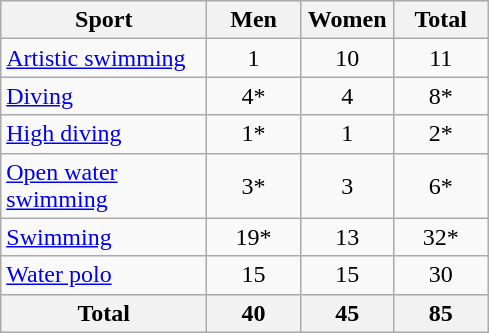<table class="wikitable sortable" style="text-align:center;">
<tr>
<th width=130>Sport</th>
<th width=55>Men</th>
<th width=55>Women</th>
<th width=55>Total</th>
</tr>
<tr>
<td align=left><a href='#'>Artistic swimming</a></td>
<td>1</td>
<td>10</td>
<td>11</td>
</tr>
<tr>
<td align=left><a href='#'>Diving</a></td>
<td>4*</td>
<td>4</td>
<td>8*</td>
</tr>
<tr>
<td align=left><a href='#'>High diving</a></td>
<td>1*</td>
<td>1</td>
<td>2*</td>
</tr>
<tr>
<td align=left><a href='#'>Open water swimming</a></td>
<td>3*</td>
<td>3</td>
<td>6*</td>
</tr>
<tr>
<td align=left><a href='#'>Swimming</a></td>
<td>19*</td>
<td>13</td>
<td>32*</td>
</tr>
<tr>
<td align=left><a href='#'>Water polo</a></td>
<td>15</td>
<td>15</td>
<td>30</td>
</tr>
<tr>
<th>Total</th>
<th>40</th>
<th>45</th>
<th><strong>85</strong></th>
</tr>
</table>
